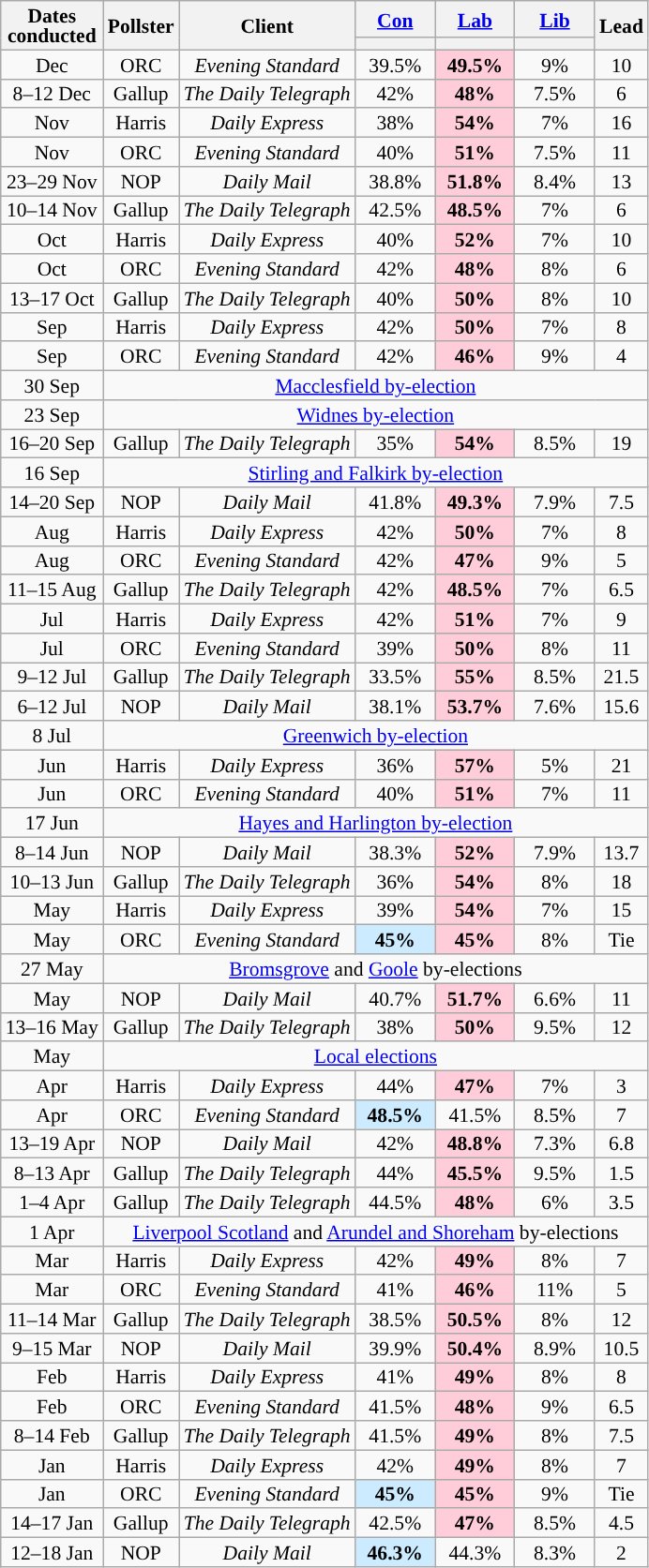<table class="wikitable sortable mw-datatable" style="text-align:center;font-size:90%;line-height:14px;">
<tr>
<th rowspan="2">Dates<br>conducted</th>
<th rowspan="2">Pollster</th>
<th rowspan="2">Client</th>
<th class="unsortable" style="width:50px;"><a href='#'>Con</a></th>
<th class="unsortable" style="width:50px;"><a href='#'>Lab</a></th>
<th class="unsortable" style="width:50px;"><a href='#'>Lib</a></th>
<th rowspan="2">Lead</th>
</tr>
<tr>
<th style="background:"></th>
<th style="background:"></th>
<th style="background:"></th>
</tr>
<tr>
<td>Dec</td>
<td>ORC</td>
<td><em>Evening Standard</em></td>
<td>39.5%</td>
<td style="background:#FFCCDA;"><strong>49.5%</strong></td>
<td>9%</td>
<td style="background:">10</td>
</tr>
<tr>
<td>8–12 Dec</td>
<td>Gallup</td>
<td><em>The Daily Telegraph</em></td>
<td>42%</td>
<td style="background:#FFCCDA;"><strong>48%</strong></td>
<td>7.5%</td>
<td style="background:">6</td>
</tr>
<tr>
<td>Nov</td>
<td>Harris</td>
<td><em>Daily Express</em></td>
<td>38%</td>
<td style="background:#FFCCDA;"><strong>54%</strong></td>
<td>7%</td>
<td style="background:">16</td>
</tr>
<tr>
<td>Nov</td>
<td>ORC</td>
<td><em>Evening Standard</em></td>
<td>40%</td>
<td style="background:#FFCCDA;"><strong>51%</strong></td>
<td>7.5%</td>
<td style="background:">11</td>
</tr>
<tr>
<td>23–29 Nov</td>
<td>NOP</td>
<td><em>Daily Mail</em></td>
<td>38.8%</td>
<td style="background:#FFCCDA;"><strong>51.8%</strong></td>
<td>8.4%</td>
<td style="background:">13</td>
</tr>
<tr>
<td>10–14 Nov</td>
<td>Gallup</td>
<td><em>The Daily Telegraph</em></td>
<td>42.5%</td>
<td style="background:#FFCCDA;"><strong>48.5%</strong></td>
<td>7%</td>
<td style="background:">6</td>
</tr>
<tr>
<td>Oct</td>
<td>Harris</td>
<td><em>Daily Express</em></td>
<td>40%</td>
<td style="background:#FFCCDA;"><strong>52%</strong></td>
<td>7%</td>
<td style="background:">10</td>
</tr>
<tr>
<td>Oct</td>
<td>ORC</td>
<td><em>Evening Standard</em></td>
<td>42%</td>
<td style="background:#FFCCDA;"><strong>48%</strong></td>
<td>8%</td>
<td style="background:">6</td>
</tr>
<tr>
<td>13–17 Oct</td>
<td>Gallup</td>
<td><em>The Daily Telegraph</em></td>
<td>40%</td>
<td style="background:#FFCCDA;"><strong>50%</strong></td>
<td>8%</td>
<td style="background:">10</td>
</tr>
<tr>
<td>Sep</td>
<td>Harris</td>
<td><em>Daily Express</em></td>
<td>42%</td>
<td style="background:#FFCCDA;"><strong>50%</strong></td>
<td>7%</td>
<td style="background:">8</td>
</tr>
<tr>
<td>Sep</td>
<td>ORC</td>
<td><em>Evening Standard</em></td>
<td>42%</td>
<td style="background:#FFCCDA;"><strong>46%</strong></td>
<td>9%</td>
<td style="background:">4</td>
</tr>
<tr>
<td>30 Sep</td>
<td colspan="6"><a href='#'>Macclesfield by-election</a></td>
</tr>
<tr>
<td>23 Sep</td>
<td colspan="6"><a href='#'>Widnes by-election</a></td>
</tr>
<tr>
<td>16–20 Sep</td>
<td>Gallup</td>
<td><em>The Daily Telegraph</em></td>
<td>35%</td>
<td style="background:#FFCCDA;"><strong>54%</strong></td>
<td>8.5%</td>
<td style="background:">19</td>
</tr>
<tr>
<td>16 Sep</td>
<td colspan="6"><a href='#'>Stirling and Falkirk by-election</a></td>
</tr>
<tr>
<td>14–20 Sep</td>
<td>NOP</td>
<td><em>Daily Mail</em></td>
<td>41.8%</td>
<td style="background:#FFCCDA;"><strong>49.3%</strong></td>
<td>7.9%</td>
<td style="background:">7.5</td>
</tr>
<tr>
<td>Aug</td>
<td>Harris</td>
<td><em>Daily Express</em></td>
<td>42%</td>
<td style="background:#FFCCDA;"><strong>50%</strong></td>
<td>7%</td>
<td style="background:">8</td>
</tr>
<tr>
<td>Aug</td>
<td>ORC</td>
<td><em>Evening Standard</em></td>
<td>42%</td>
<td style="background:#FFCCDA;"><strong>47%</strong></td>
<td>9%</td>
<td style="background:">5</td>
</tr>
<tr>
<td>11–15 Aug</td>
<td>Gallup</td>
<td><em>The Daily Telegraph</em></td>
<td>42%</td>
<td style="background:#FFCCDA;"><strong>48.5%</strong></td>
<td>7%</td>
<td style="background:">6.5</td>
</tr>
<tr>
<td>Jul</td>
<td>Harris</td>
<td><em>Daily Express</em></td>
<td>42%</td>
<td style="background:#FFCCDA;"><strong>51%</strong></td>
<td>7%</td>
<td style="background:">9</td>
</tr>
<tr>
<td>Jul</td>
<td>ORC</td>
<td><em>Evening Standard</em></td>
<td>39%</td>
<td style="background:#FFCCDA;"><strong>50%</strong></td>
<td>8%</td>
<td style="background:">11</td>
</tr>
<tr>
<td>9–12 Jul</td>
<td>Gallup</td>
<td><em>The Daily Telegraph</em></td>
<td>33.5%</td>
<td style="background:#FFCCDA;"><strong>55%</strong></td>
<td>8.5%</td>
<td style="background:">21.5</td>
</tr>
<tr>
<td>6–12 Jul</td>
<td>NOP</td>
<td><em>Daily Mail</em></td>
<td>38.1%</td>
<td style="background:#FFCCDA;"><strong>53.7%</strong></td>
<td>7.6%</td>
<td style="background:">15.6</td>
</tr>
<tr>
<td>8 Jul</td>
<td colspan="6"><a href='#'>Greenwich by-election</a></td>
</tr>
<tr>
<td>Jun</td>
<td>Harris</td>
<td><em>Daily Express</em></td>
<td>36%</td>
<td style="background:#FFCCDA;"><strong>57%</strong></td>
<td>5%</td>
<td style="background:">21</td>
</tr>
<tr>
<td>Jun</td>
<td>ORC</td>
<td><em>Evening Standard</em></td>
<td>40%</td>
<td style="background:#FFCCDA;"><strong>51%</strong></td>
<td>7%</td>
<td style="background:">11</td>
</tr>
<tr>
<td>17 Jun</td>
<td colspan="6"><a href='#'>Hayes and Harlington by-election</a></td>
</tr>
<tr>
<td>8–14 Jun</td>
<td>NOP</td>
<td><em>Daily Mail</em></td>
<td>38.3%</td>
<td style="background:#FFCCDA;"><strong>52%</strong></td>
<td>7.9%</td>
<td style="background:">13.7</td>
</tr>
<tr>
<td>10–13 Jun</td>
<td>Gallup</td>
<td><em>The Daily Telegraph</em></td>
<td>36%</td>
<td style="background:#FFCCDA;"><strong>54%</strong></td>
<td>8%</td>
<td style="background:">18</td>
</tr>
<tr>
<td>May</td>
<td>Harris</td>
<td><em>Daily Express</em></td>
<td>39%</td>
<td style="background:#FFCCDA;"><strong>54%</strong></td>
<td>7%</td>
<td style="background:">15</td>
</tr>
<tr>
<td>May</td>
<td>ORC</td>
<td><em>Evening Standard</em></td>
<td style="background:#CCEBFF;"><strong>45%</strong></td>
<td style="background:#FFCCDA;"><strong>45%</strong></td>
<td>8%</td>
<td data-sort-value="0">Tie</td>
</tr>
<tr>
<td>27 May</td>
<td colspan="6"><a href='#'>Bromsgrove</a> and <a href='#'>Goole</a> by-elections</td>
</tr>
<tr>
<td>May</td>
<td>NOP</td>
<td><em>Daily Mail</em></td>
<td>40.7%</td>
<td style="background:#FFCCDA;"><strong>51.7%</strong></td>
<td>6.6%</td>
<td style="background:">11</td>
</tr>
<tr>
<td>13–16 May</td>
<td>Gallup</td>
<td><em>The Daily Telegraph</em></td>
<td>38%</td>
<td style="background:#FFCCDA;"><strong>50%</strong></td>
<td>9.5%</td>
<td style="background:">12</td>
</tr>
<tr>
<td>May</td>
<td colspan="6"><a href='#'>Local elections</a></td>
</tr>
<tr>
<td>Apr</td>
<td>Harris</td>
<td><em>Daily Express</em></td>
<td>44%</td>
<td style="background:#FFCCDA;"><strong>47%</strong></td>
<td>7%</td>
<td style="background:">3</td>
</tr>
<tr>
<td>Apr</td>
<td>ORC</td>
<td><em>Evening Standard</em></td>
<td style="background:#CCEBFF;"><strong>48.5%</strong></td>
<td>41.5%</td>
<td>8.5%</td>
<td style="background:">7</td>
</tr>
<tr>
<td>13–19 Apr</td>
<td>NOP</td>
<td><em>Daily Mail</em></td>
<td>42%</td>
<td style="background:#FFCCDA;"><strong>48.8%</strong></td>
<td>7.3%</td>
<td style="background:">6.8</td>
</tr>
<tr>
<td>8–13 Apr</td>
<td>Gallup</td>
<td><em>The Daily Telegraph</em></td>
<td>44%</td>
<td style="background:#FFCCDA;"><strong>45.5%</strong></td>
<td>9.5%</td>
<td style="background:">1.5</td>
</tr>
<tr>
<td>1–4 Apr</td>
<td>Gallup</td>
<td><em>The Daily Telegraph</em></td>
<td>44.5%</td>
<td style="background:#FFCCDA;"><strong>48%</strong></td>
<td>6%</td>
<td style="background:">3.5</td>
</tr>
<tr>
<td>1 Apr</td>
<td colspan="6"><a href='#'>Liverpool Scotland</a> and <a href='#'>Arundel and Shoreham</a> by-elections</td>
</tr>
<tr>
<td>Mar</td>
<td>Harris</td>
<td><em>Daily Express</em></td>
<td>42%</td>
<td style="background:#FFCCDA;"><strong>49%</strong></td>
<td>8%</td>
<td style="background:">7</td>
</tr>
<tr>
<td>Mar</td>
<td>ORC</td>
<td><em>Evening Standard</em></td>
<td>41%</td>
<td style="background:#FFCCDA;"><strong>46%</strong></td>
<td>11%</td>
<td style="background:">5</td>
</tr>
<tr>
<td>11–14 Mar</td>
<td>Gallup</td>
<td><em>The Daily Telegraph</em></td>
<td>38.5%</td>
<td style="background:#FFCCDA;"><strong>50.5%</strong></td>
<td>8%</td>
<td style="background:">12</td>
</tr>
<tr>
<td>9–15 Mar</td>
<td>NOP</td>
<td><em>Daily Mail</em></td>
<td>39.9%</td>
<td style="background:#FFCCDA;"><strong>50.4%</strong></td>
<td>8.9%</td>
<td style="background:">10.5</td>
</tr>
<tr>
<td>Feb</td>
<td>Harris</td>
<td><em>Daily Express</em></td>
<td>41%</td>
<td style="background:#FFCCDA;"><strong>49%</strong></td>
<td>8%</td>
<td style="background:">8</td>
</tr>
<tr>
<td>Feb</td>
<td>ORC</td>
<td><em>Evening Standard</em></td>
<td>41.5%</td>
<td style="background:#FFCCDA;"><strong>48%</strong></td>
<td>9%</td>
<td style="background:">6.5</td>
</tr>
<tr>
<td>8–14 Feb</td>
<td>Gallup</td>
<td><em>The Daily Telegraph</em></td>
<td>41.5%</td>
<td style="background:#FFCCDA;"><strong>49%</strong></td>
<td>8%</td>
<td style="background:">7.5</td>
</tr>
<tr>
<td>Jan</td>
<td>Harris</td>
<td><em>Daily Express</em></td>
<td>42%</td>
<td style="background:#FFCCDA;"><strong>49%</strong></td>
<td>8%</td>
<td style="background:">7</td>
</tr>
<tr>
<td>Jan</td>
<td>ORC</td>
<td><em>Evening Standard</em></td>
<td style="background:#CCEBFF;"><strong>45%</strong></td>
<td style="background:#FFCCDA;"><strong>45%</strong></td>
<td>9%</td>
<td data-sort-value="0">Tie</td>
</tr>
<tr>
<td>14–17 Jan</td>
<td>Gallup</td>
<td><em>The Daily Telegraph</em></td>
<td>42.5%</td>
<td style="background:#FFCCDA;"><strong>47%</strong></td>
<td>8.5%</td>
<td style="background:">4.5</td>
</tr>
<tr>
<td>12–18 Jan</td>
<td>NOP</td>
<td><em>Daily Mail</em></td>
<td style="background:#CCEBFF;"><strong>46.3%</strong></td>
<td>44.3%</td>
<td>8.3%</td>
<td style="background:">2</td>
</tr>
</table>
